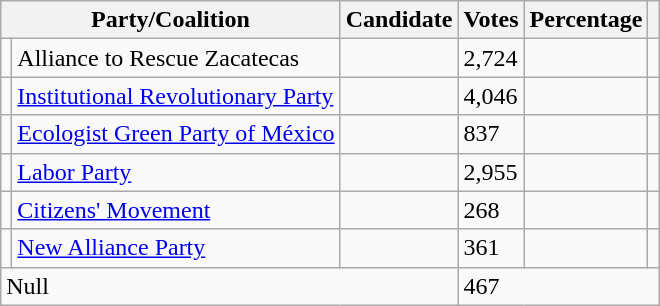<table class="wikitable">
<tr>
<th colspan="2"><strong>Party/Coalition</strong></th>
<th><strong>Candidate</strong></th>
<th><strong>Votes</strong></th>
<th><strong>Percentage</strong></th>
<th></th>
</tr>
<tr>
<td></td>
<td>Alliance to Rescue Zacatecas</td>
<td></td>
<td>2,724</td>
<td></td>
<td></td>
</tr>
<tr>
<td></td>
<td><a href='#'>Institutional Revolutionary Party</a></td>
<td></td>
<td>4,046</td>
<td></td>
<td></td>
</tr>
<tr>
<td></td>
<td><a href='#'>Ecologist Green Party of México</a></td>
<td></td>
<td>837</td>
<td></td>
<td></td>
</tr>
<tr>
<td></td>
<td><a href='#'>Labor Party</a></td>
<td></td>
<td>2,955</td>
<td></td>
<td></td>
</tr>
<tr>
<td></td>
<td><a href='#'>Citizens' Movement</a></td>
<td></td>
<td>268</td>
<td></td>
</tr>
<tr>
<td></td>
<td><a href='#'>New Alliance Party</a></td>
<td></td>
<td>361</td>
<td></td>
<td></td>
</tr>
<tr>
<td colspan="3">Null</td>
<td colspan="3">467</td>
</tr>
</table>
